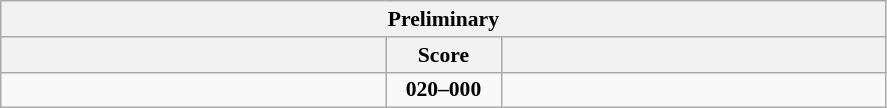<table class="wikitable" style="text-align: center; font-size:90% ">
<tr>
<th colspan=3>Preliminary</th>
</tr>
<tr>
<th align="right" width="250"></th>
<th width="70">Score</th>
<th align="left" width="250"></th>
</tr>
<tr>
<td align=left><strong></strong></td>
<td align=center><strong>020–000</strong></td>
<td align=left></td>
</tr>
</table>
